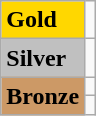<table class="wikitable">
<tr>
<td bgcolor="gold"><strong>Gold</strong></td>
<td></td>
</tr>
<tr>
<td bgcolor="silver"><strong>Silver</strong></td>
<td></td>
</tr>
<tr>
<td rowspan="2" bgcolor="#cc9966"><strong>Bronze</strong></td>
<td></td>
</tr>
<tr>
<td></td>
</tr>
</table>
